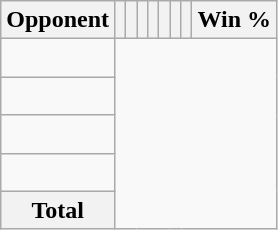<table class="wikitable sortable collapsible collapsed" style="text-align: center;">
<tr>
<th>Opponent</th>
<th></th>
<th></th>
<th></th>
<th></th>
<th></th>
<th></th>
<th></th>
<th>Win %</th>
</tr>
<tr>
<td align="left"><br></td>
</tr>
<tr>
<td align="left"><br></td>
</tr>
<tr>
<td align="left"><br></td>
</tr>
<tr>
<td align="left"><br></td>
</tr>
<tr class="sortbottom">
<th>Total<br></th>
</tr>
</table>
